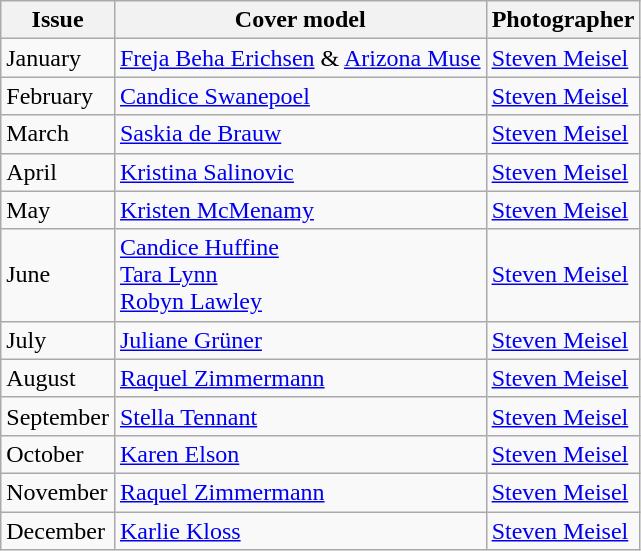<table class="sortable wikitable">
<tr>
<th>Issue</th>
<th>Cover model</th>
<th>Photographer</th>
</tr>
<tr>
<td>January</td>
<td><a href='#'>Freja Beha Erichsen</a> & <a href='#'>Arizona Muse</a></td>
<td><a href='#'>Steven Meisel</a></td>
</tr>
<tr>
<td>February</td>
<td><a href='#'>Candice Swanepoel</a></td>
<td><a href='#'>Steven Meisel</a></td>
</tr>
<tr>
<td>March</td>
<td><a href='#'>Saskia de Brauw</a></td>
<td><a href='#'>Steven Meisel</a></td>
</tr>
<tr>
<td>April</td>
<td><a href='#'>Kristina Salinovic</a></td>
<td><a href='#'>Steven Meisel</a></td>
</tr>
<tr>
<td>May</td>
<td><a href='#'>Kristen McMenamy</a></td>
<td><a href='#'>Steven Meisel</a></td>
</tr>
<tr>
<td>June</td>
<td><a href='#'>Candice Huffine</a><br><a href='#'>Tara Lynn</a><br><a href='#'>Robyn Lawley</a></td>
<td><a href='#'>Steven Meisel</a></td>
</tr>
<tr>
<td>July</td>
<td><a href='#'>Juliane Grüner</a></td>
<td><a href='#'>Steven Meisel</a></td>
</tr>
<tr>
<td>August</td>
<td><a href='#'>Raquel Zimmermann</a></td>
<td><a href='#'>Steven Meisel</a></td>
</tr>
<tr>
<td>September</td>
<td><a href='#'>Stella Tennant</a></td>
<td><a href='#'>Steven Meisel</a></td>
</tr>
<tr>
<td>October</td>
<td><a href='#'>Karen Elson</a></td>
<td><a href='#'>Steven Meisel</a></td>
</tr>
<tr>
<td>November</td>
<td><a href='#'>Raquel Zimmermann</a></td>
<td><a href='#'>Steven Meisel</a></td>
</tr>
<tr>
<td>December</td>
<td><a href='#'>Karlie Kloss</a></td>
<td><a href='#'>Steven Meisel</a></td>
</tr>
</table>
